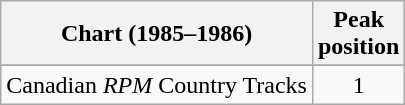<table class="wikitable sortable">
<tr>
<th align="left">Chart (1985–1986)</th>
<th align="center">Peak<br>position</th>
</tr>
<tr>
</tr>
<tr>
<td align="left">Canadian <em>RPM</em> Country Tracks</td>
<td align="center">1</td>
</tr>
</table>
